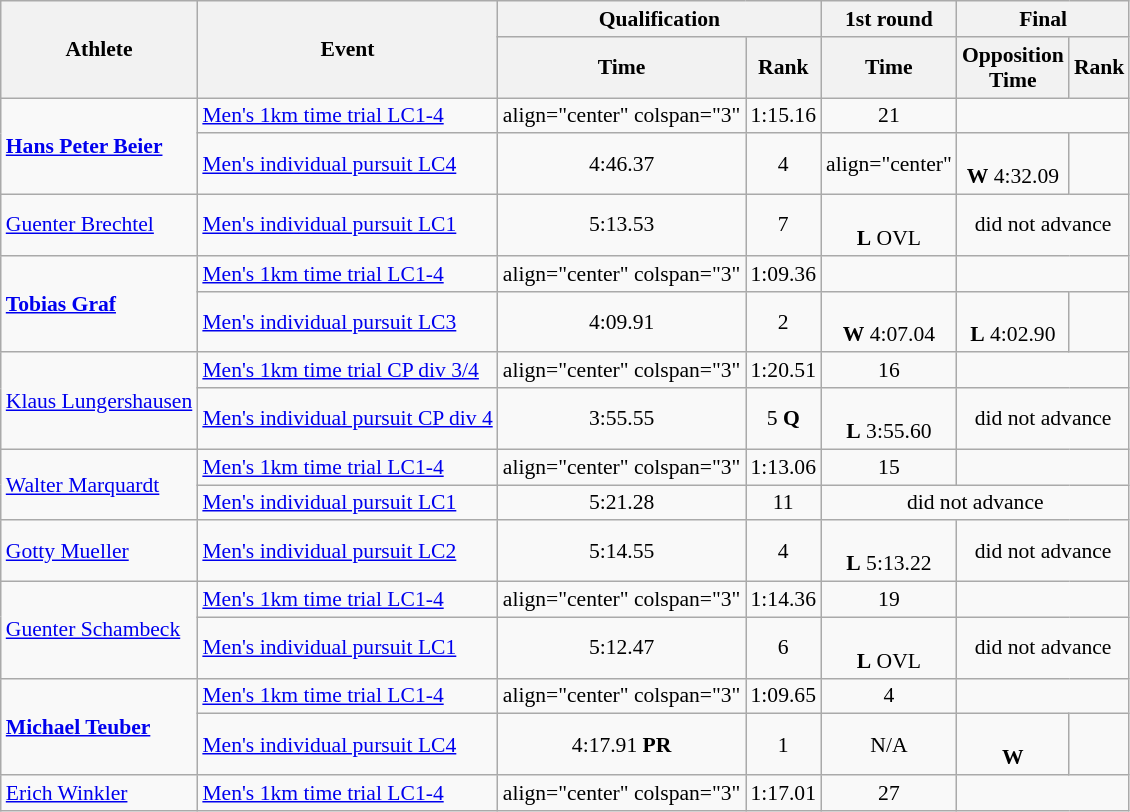<table class=wikitable style="font-size:90%">
<tr>
<th rowspan="2">Athlete</th>
<th rowspan="2">Event</th>
<th colspan="2">Qualification</th>
<th>1st round</th>
<th colspan="2">Final</th>
</tr>
<tr>
<th>Time</th>
<th>Rank</th>
<th>Time</th>
<th>Opposition<br>Time</th>
<th>Rank</th>
</tr>
<tr>
<td rowspan="2"><strong><a href='#'>Hans Peter Beier</a></strong></td>
<td><a href='#'>Men's 1km time trial LC1-4</a></td>
<td>align="center" colspan="3" </td>
<td align="center">1:15.16</td>
<td align="center">21</td>
</tr>
<tr>
<td><a href='#'>Men's individual pursuit LC4</a></td>
<td align="center">4:46.37</td>
<td align="center">4</td>
<td>align="center" </td>
<td align="center"><br> <strong>W</strong> 4:32.09</td>
<td align="center"></td>
</tr>
<tr>
<td><a href='#'>Guenter Brechtel</a></td>
<td><a href='#'>Men's individual pursuit LC1</a></td>
<td align="center">5:13.53</td>
<td align="center">7</td>
<td align="center"><br> <strong>L</strong> OVL</td>
<td align="center" colspan="2">did not advance</td>
</tr>
<tr>
<td rowspan="2"><strong><a href='#'>Tobias Graf</a></strong></td>
<td><a href='#'>Men's 1km time trial LC1-4</a></td>
<td>align="center" colspan="3" </td>
<td align="center">1:09.36</td>
<td align="center"></td>
</tr>
<tr>
<td><a href='#'>Men's individual pursuit LC3</a></td>
<td align="center">4:09.91</td>
<td align="center">2</td>
<td align="center"><br> <strong>W</strong> 4:07.04</td>
<td align="center"><br> <strong>L</strong> 4:02.90</td>
<td align="center"></td>
</tr>
<tr>
<td rowspan="2"><a href='#'>Klaus Lungershausen</a></td>
<td><a href='#'>Men's 1km time trial CP div 3/4</a></td>
<td>align="center" colspan="3" </td>
<td align="center">1:20.51</td>
<td align="center">16</td>
</tr>
<tr>
<td><a href='#'>Men's individual pursuit CP div 4</a></td>
<td align="center">3:55.55</td>
<td align="center">5 <strong>Q</strong></td>
<td align="center"><br> <strong>L</strong> 3:55.60</td>
<td align="center" colspan="2">did not advance</td>
</tr>
<tr>
<td rowspan="2"><a href='#'>Walter Marquardt</a></td>
<td><a href='#'>Men's 1km time trial LC1-4</a></td>
<td>align="center" colspan="3" </td>
<td align="center">1:13.06</td>
<td align="center">15</td>
</tr>
<tr>
<td><a href='#'>Men's individual pursuit LC1</a></td>
<td align="center">5:21.28</td>
<td align="center">11</td>
<td align="center" colspan="3">did not advance</td>
</tr>
<tr>
<td><a href='#'>Gotty Mueller</a></td>
<td><a href='#'>Men's individual pursuit LC2</a></td>
<td align="center">5:14.55</td>
<td align="center">4</td>
<td align="center"><br> <strong>L</strong> 5:13.22</td>
<td align="center" colspan="2">did not advance</td>
</tr>
<tr>
<td rowspan="2"><a href='#'>Guenter Schambeck</a></td>
<td><a href='#'>Men's 1km time trial LC1-4</a></td>
<td>align="center" colspan="3" </td>
<td align="center">1:14.36</td>
<td align="center">19</td>
</tr>
<tr>
<td><a href='#'>Men's individual pursuit LC1</a></td>
<td align="center">5:12.47</td>
<td align="center">6</td>
<td align="center"><br> <strong>L</strong> OVL</td>
<td align="center" colspan="2">did not advance</td>
</tr>
<tr>
<td rowspan="2"><strong><a href='#'>Michael Teuber</a></strong></td>
<td><a href='#'>Men's 1km time trial LC1-4</a></td>
<td>align="center" colspan="3" </td>
<td align="center">1:09.65</td>
<td align="center">4</td>
</tr>
<tr>
<td><a href='#'>Men's individual pursuit LC4</a></td>
<td align="center">4:17.91 <strong>PR</strong></td>
<td align="center">1</td>
<td align="center">N/A</td>
<td align="center"><br> <strong>W</strong></td>
<td align="center"></td>
</tr>
<tr>
<td><a href='#'>Erich Winkler</a></td>
<td><a href='#'>Men's 1km time trial LC1-4</a></td>
<td>align="center" colspan="3" </td>
<td align="center">1:17.01</td>
<td align="center">27</td>
</tr>
</table>
